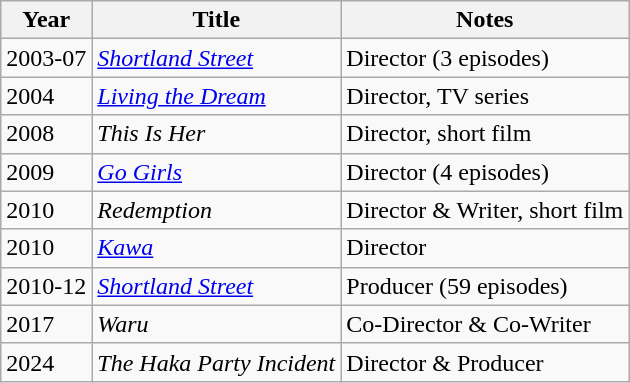<table class="wikitable sortable">
<tr>
<th>Year</th>
<th>Title</th>
<th class="unsortable">Notes</th>
</tr>
<tr>
<td>2003-07</td>
<td><em><a href='#'>Shortland Street</a></em></td>
<td>Director (3 episodes)</td>
</tr>
<tr>
<td>2004</td>
<td><em><a href='#'>Living the Dream</a></em></td>
<td>Director, TV series</td>
</tr>
<tr>
<td>2008</td>
<td><em>This Is Her</em></td>
<td>Director, short film</td>
</tr>
<tr>
<td>2009</td>
<td><em><a href='#'>Go Girls</a></em></td>
<td>Director (4 episodes)</td>
</tr>
<tr>
<td>2010</td>
<td><em>Redemption</em></td>
<td>Director & Writer, short film</td>
</tr>
<tr>
<td>2010</td>
<td><em><a href='#'>Kawa</a></em></td>
<td>Director</td>
</tr>
<tr>
<td>2010-12</td>
<td><em><a href='#'>Shortland Street</a></em></td>
<td>Producer (59 episodes)</td>
</tr>
<tr>
<td>2017</td>
<td><em>Waru</em></td>
<td>Co-Director & Co-Writer</td>
</tr>
<tr>
<td>2024</td>
<td><em>The Haka Party Incident</em></td>
<td>Director & Producer</td>
</tr>
</table>
